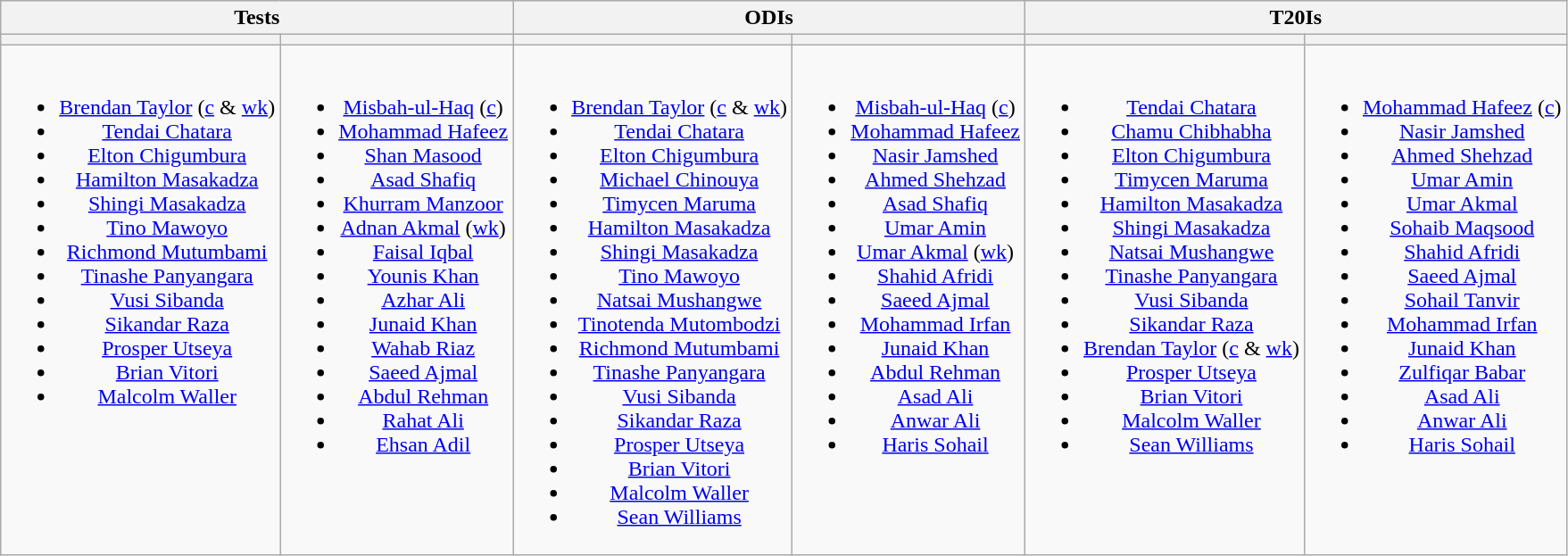<table class="wikitable" style="text-align:center">
<tr>
<th colspan="2">Tests</th>
<th colspan="2">ODIs</th>
<th colspan="2">T20Is</th>
</tr>
<tr>
<th></th>
<th></th>
<th></th>
<th></th>
<th></th>
<th></th>
</tr>
<tr style="vertical-align:top">
<td><br><ul><li><a href='#'>Brendan Taylor</a> (<a href='#'>c</a> & <a href='#'>wk</a>)</li><li><a href='#'>Tendai Chatara</a></li><li><a href='#'>Elton Chigumbura</a></li><li><a href='#'>Hamilton Masakadza</a></li><li><a href='#'>Shingi Masakadza</a></li><li><a href='#'>Tino Mawoyo</a></li><li><a href='#'>Richmond Mutumbami</a></li><li><a href='#'>Tinashe Panyangara</a></li><li><a href='#'>Vusi Sibanda</a></li><li><a href='#'>Sikandar Raza</a></li><li><a href='#'>Prosper Utseya</a></li><li><a href='#'>Brian Vitori</a></li><li><a href='#'>Malcolm Waller</a></li></ul></td>
<td><br><ul><li><a href='#'>Misbah-ul-Haq</a> (<a href='#'>c</a>)</li><li><a href='#'>Mohammad Hafeez</a></li><li><a href='#'>Shan Masood</a></li><li><a href='#'>Asad Shafiq</a></li><li><a href='#'>Khurram Manzoor</a></li><li><a href='#'>Adnan Akmal</a> (<a href='#'>wk</a>)</li><li><a href='#'>Faisal Iqbal</a></li><li><a href='#'>Younis Khan</a></li><li><a href='#'>Azhar Ali</a></li><li><a href='#'>Junaid Khan</a></li><li><a href='#'>Wahab Riaz</a></li><li><a href='#'>Saeed Ajmal</a></li><li><a href='#'>Abdul Rehman</a></li><li><a href='#'>Rahat Ali</a></li><li><a href='#'>Ehsan Adil</a></li></ul></td>
<td><br><ul><li><a href='#'>Brendan Taylor</a> (<a href='#'>c</a> & <a href='#'>wk</a>)</li><li><a href='#'>Tendai Chatara</a></li><li><a href='#'>Elton Chigumbura</a></li><li><a href='#'>Michael Chinouya</a></li><li><a href='#'>Timycen Maruma</a></li><li><a href='#'>Hamilton Masakadza</a></li><li><a href='#'>Shingi Masakadza</a></li><li><a href='#'>Tino Mawoyo</a></li><li><a href='#'>Natsai Mushangwe</a></li><li><a href='#'>Tinotenda Mutombodzi</a></li><li><a href='#'>Richmond Mutumbami</a></li><li><a href='#'>Tinashe Panyangara</a></li><li><a href='#'>Vusi Sibanda</a></li><li><a href='#'>Sikandar Raza</a></li><li><a href='#'>Prosper Utseya</a></li><li><a href='#'>Brian Vitori</a></li><li><a href='#'>Malcolm Waller</a></li><li><a href='#'>Sean Williams</a></li></ul></td>
<td><br><ul><li><a href='#'>Misbah-ul-Haq</a> (<a href='#'>c</a>)</li><li><a href='#'>Mohammad Hafeez</a></li><li><a href='#'>Nasir Jamshed</a></li><li><a href='#'>Ahmed Shehzad</a></li><li><a href='#'>Asad Shafiq</a></li><li><a href='#'>Umar Amin</a></li><li><a href='#'>Umar Akmal</a> (<a href='#'>wk</a>)</li><li><a href='#'>Shahid Afridi</a></li><li><a href='#'>Saeed Ajmal</a></li><li><a href='#'>Mohammad Irfan</a></li><li><a href='#'>Junaid Khan</a></li><li><a href='#'>Abdul Rehman</a></li><li><a href='#'>Asad Ali</a></li><li><a href='#'>Anwar Ali</a></li><li><a href='#'>Haris Sohail</a></li></ul></td>
<td><br><ul><li><a href='#'>Tendai Chatara</a></li><li><a href='#'>Chamu Chibhabha</a></li><li><a href='#'>Elton Chigumbura</a></li><li><a href='#'>Timycen Maruma</a></li><li><a href='#'>Hamilton Masakadza</a></li><li><a href='#'>Shingi Masakadza</a></li><li><a href='#'>Natsai Mushangwe</a></li><li><a href='#'>Tinashe Panyangara</a></li><li><a href='#'>Vusi Sibanda</a></li><li><a href='#'>Sikandar Raza</a></li><li><a href='#'>Brendan Taylor</a> (<a href='#'>c</a> & <a href='#'>wk</a>)</li><li><a href='#'>Prosper Utseya</a></li><li><a href='#'>Brian Vitori</a></li><li><a href='#'>Malcolm Waller</a></li><li><a href='#'>Sean Williams</a></li></ul></td>
<td><br><ul><li><a href='#'>Mohammad Hafeez</a> (<a href='#'>c</a>)</li><li><a href='#'>Nasir Jamshed</a></li><li><a href='#'>Ahmed Shehzad</a></li><li><a href='#'>Umar Amin</a></li><li><a href='#'>Umar Akmal</a></li><li><a href='#'>Sohaib Maqsood</a></li><li><a href='#'>Shahid Afridi</a></li><li><a href='#'>Saeed Ajmal</a></li><li><a href='#'>Sohail Tanvir</a></li><li><a href='#'>Mohammad Irfan</a></li><li><a href='#'>Junaid Khan</a></li><li><a href='#'>Zulfiqar Babar</a></li><li><a href='#'>Asad Ali</a></li><li><a href='#'>Anwar Ali</a></li><li><a href='#'>Haris Sohail</a></li></ul></td>
</tr>
</table>
